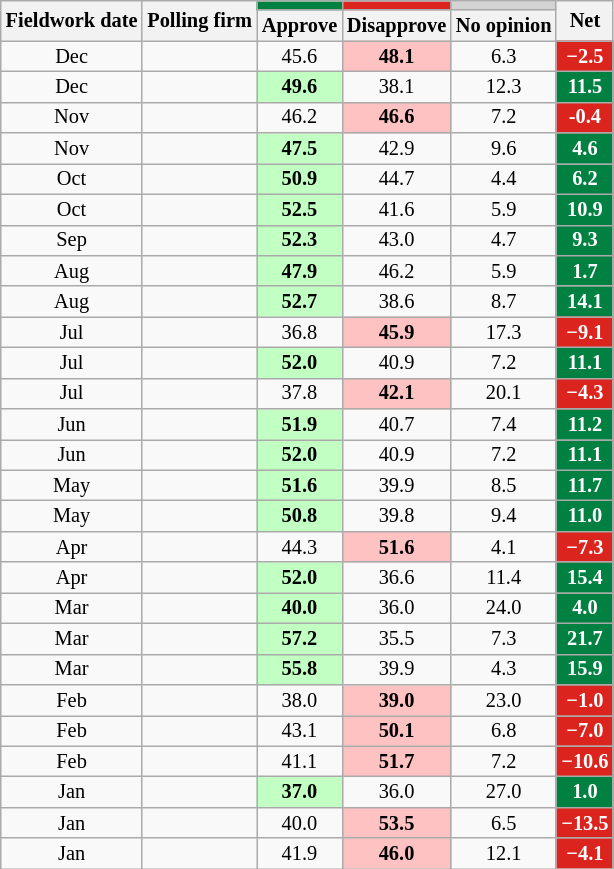<table class="wikitable mw-collapsible" style="text-align:center; font-size:85%; line-height:14px;">
<tr>
<th rowspan="2">Fieldwork date</th>
<th rowspan="2">Polling firm</th>
<th style="background: #008142;"></th>
<th style="background: #DC241F;"></th>
<th style="background: lightgrey;"></th>
<th rowspan="2">Net</th>
</tr>
<tr>
<th>Approve</th>
<th>Disapprove</th>
<th>No opinion</th>
</tr>
<tr>
<td>Dec</td>
<td></td>
<td>45.6</td>
<td style="background:#FFC2C2"><strong>48.1</strong></td>
<td>6.3</td>
<th style="background:#DC241F; color:white;">−2.5</th>
</tr>
<tr>
<td>Dec</td>
<td></td>
<td style="background:#C2FFC2"><strong>49.6</strong></td>
<td>38.1</td>
<td>12.3</td>
<th style="background:#008142; color:white;">11.5</th>
</tr>
<tr>
<td>Nov</td>
<td></td>
<td>46.2</td>
<td style="background:#FFC2C2"><strong>46.6</strong></td>
<td>7.2</td>
<th style="background:#DC241F; color:white;">-0.4</th>
</tr>
<tr>
<td>Nov</td>
<td></td>
<td style="background:#C2FFC2"><strong>47.5</strong></td>
<td>42.9</td>
<td>9.6</td>
<th style="background:#008142; color:white;">4.6</th>
</tr>
<tr>
<td>Oct</td>
<td></td>
<td style="background:#C2FFC2"><strong>50.9</strong></td>
<td>44.7</td>
<td>4.4</td>
<th style="background:#008142; color:white;">6.2</th>
</tr>
<tr>
<td>Oct</td>
<td></td>
<td style="background:#C2FFC2"><strong>52.5</strong></td>
<td>41.6</td>
<td>5.9</td>
<th style="background:#008142; color:white;">10.9</th>
</tr>
<tr>
<td>Sep</td>
<td></td>
<td style="background:#C2FFC2"><strong>52.3</strong></td>
<td>43.0</td>
<td>4.7</td>
<th style="background:#008142; color:white;">9.3</th>
</tr>
<tr>
<td>Aug</td>
<td></td>
<td style="background:#C2FFC2"><strong>47.9</strong></td>
<td>46.2</td>
<td>5.9</td>
<th style="background:#008142; color:white;">1.7</th>
</tr>
<tr>
<td>Aug</td>
<td></td>
<td style="background:#C2FFC2"><strong>52.7</strong></td>
<td>38.6</td>
<td>8.7</td>
<th style="background:#008142; color:white;">14.1</th>
</tr>
<tr>
<td>Jul</td>
<td></td>
<td>36.8</td>
<td style="background:#FFC2C2"><strong>45.9</strong></td>
<td>17.3</td>
<th style="background:#DC241F; color:white;">−9.1</th>
</tr>
<tr>
<td>Jul</td>
<td></td>
<td style="background:#C2FFC2"><strong>52.0</strong></td>
<td>40.9</td>
<td>7.2</td>
<th style="background:#008142; color:white;">11.1</th>
</tr>
<tr>
<td>Jul</td>
<td></td>
<td>37.8</td>
<td style="background:#FFC2C2"><strong>42.1</strong></td>
<td>20.1</td>
<th style="background:#DC241F; color:white;">−4.3</th>
</tr>
<tr>
<td>Jun</td>
<td></td>
<td style="background:#C2FFC2"><strong>51.9</strong></td>
<td>40.7</td>
<td>7.4</td>
<th style="background:#008142; color:white;">11.2</th>
</tr>
<tr>
<td>Jun</td>
<td></td>
<td style="background:#C2FFC2"><strong>52.0</strong></td>
<td>40.9</td>
<td>7.2</td>
<th style="background:#008142; color:white;">11.1</th>
</tr>
<tr>
<td>May</td>
<td></td>
<td style="background:#C2FFC2"><strong>51.6</strong></td>
<td>39.9</td>
<td>8.5</td>
<th style="background:#008142; color:white;">11.7</th>
</tr>
<tr>
<td>May</td>
<td></td>
<td style="background:#C2FFC2"><strong>50.8</strong></td>
<td>39.8</td>
<td>9.4</td>
<th style="background:#008142; color:white;">11.0</th>
</tr>
<tr>
<td>Apr</td>
<td></td>
<td>44.3</td>
<td style="background:#FFC2C2"><strong>51.6</strong></td>
<td>4.1</td>
<th style="background:#DC241F; color:white;">−7.3</th>
</tr>
<tr>
<td>Apr</td>
<td></td>
<td style="background:#C2FFC2"><strong>52.0</strong></td>
<td>36.6</td>
<td>11.4</td>
<th style="background:#008142; color:white;">15.4</th>
</tr>
<tr>
<td>Mar</td>
<td></td>
<td style="background:#C2FFC2"><strong>40.0</strong></td>
<td>36.0</td>
<td>24.0</td>
<th style="background:#008142; color:white;">4.0</th>
</tr>
<tr>
<td>Mar</td>
<td></td>
<td style="background:#C2FFC2"><strong>57.2</strong></td>
<td>35.5</td>
<td>7.3</td>
<th style="background:#008142; color:white;">21.7</th>
</tr>
<tr>
<td>Mar</td>
<td></td>
<td style="background:#C2FFC2"><strong>55.8</strong></td>
<td>39.9</td>
<td>4.3</td>
<th style="background:#008142; color:white;">15.9</th>
</tr>
<tr>
<td>Feb</td>
<td></td>
<td>38.0</td>
<td style="background:#FFC2C2"><strong>39.0</strong></td>
<td>23.0</td>
<th style="background:#DC241F; color:white;">−1.0</th>
</tr>
<tr>
<td>Feb</td>
<td></td>
<td>43.1</td>
<td style="background:#FFC2C2"><strong>50.1</strong></td>
<td>6.8</td>
<th style="background:#DC241F; color:white;">−7.0</th>
</tr>
<tr>
<td>Feb</td>
<td></td>
<td>41.1</td>
<td style="background:#FFC2C2"><strong>51.7</strong></td>
<td>7.2</td>
<th style="background:#DC241F; color:white;">−10.6</th>
</tr>
<tr>
<td>Jan</td>
<td></td>
<td style="background:#C2FFC2"><strong>37.0</strong></td>
<td>36.0</td>
<td>27.0</td>
<th style="background:#008142; color:white;">1.0</th>
</tr>
<tr>
<td>Jan</td>
<td></td>
<td>40.0</td>
<td style="background:#FFC2C2"><strong>53.5</strong></td>
<td>6.5</td>
<th style="background:#DC241F; color:white;">−13.5</th>
</tr>
<tr>
<td>Jan</td>
<td></td>
<td>41.9</td>
<td style="background:#FFC2C2"><strong>46.0</strong></td>
<td>12.1</td>
<th style="background:#DC241F; color:white;">−4.1</th>
</tr>
</table>
